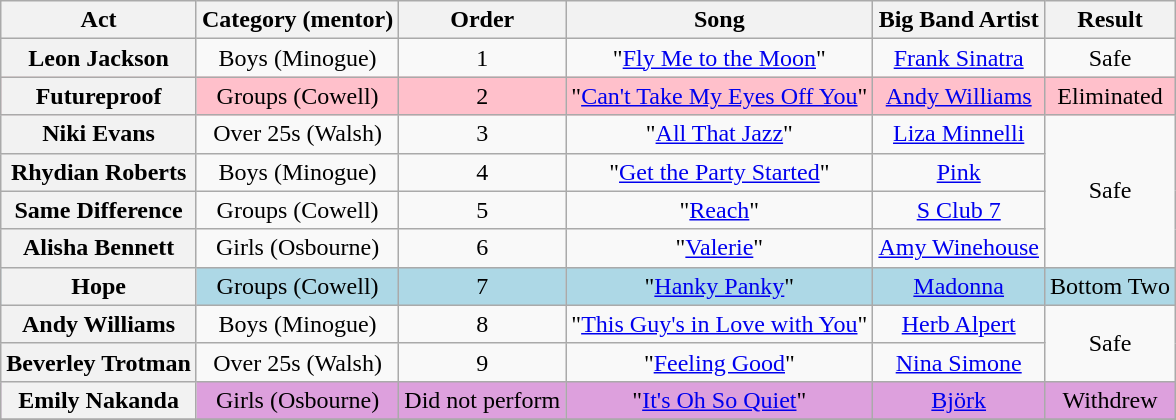<table class="wikitable plainrowheaders" style="text-align:center;">
<tr>
<th scope="col">Act</th>
<th scope="col">Category (mentor)</th>
<th scope="col">Order</th>
<th scope="col">Song</th>
<th scope="col">Big Band Artist</th>
<th scope="col">Result</th>
</tr>
<tr>
<th scope=row>Leon Jackson</th>
<td>Boys (Minogue)</td>
<td>1</td>
<td>"<a href='#'>Fly Me to the Moon</a>"</td>
<td><a href='#'>Frank Sinatra</a></td>
<td>Safe</td>
</tr>
<tr style="background: pink">
<th scope=row>Futureproof</th>
<td>Groups (Cowell)</td>
<td>2</td>
<td>"<a href='#'>Can't Take My Eyes Off You</a>"</td>
<td><a href='#'>Andy Williams</a></td>
<td>Eliminated</td>
</tr>
<tr>
<th scope=row>Niki Evans</th>
<td>Over 25s (Walsh)</td>
<td>3</td>
<td>"<a href='#'>All That Jazz</a>"</td>
<td><a href='#'>Liza Minnelli</a></td>
<td rowspan=4>Safe</td>
</tr>
<tr>
<th scope=row>Rhydian Roberts</th>
<td>Boys (Minogue)</td>
<td>4</td>
<td>"<a href='#'>Get the Party Started</a>"</td>
<td><a href='#'>Pink</a></td>
</tr>
<tr>
<th scope=row>Same Difference</th>
<td>Groups (Cowell)</td>
<td>5</td>
<td>"<a href='#'>Reach</a>"</td>
<td><a href='#'>S Club 7</a></td>
</tr>
<tr>
<th scope=row>Alisha Bennett</th>
<td>Girls (Osbourne)</td>
<td>6</td>
<td>"<a href='#'>Valerie</a>"</td>
<td><a href='#'>Amy Winehouse</a></td>
</tr>
<tr style="background: lightblue">
<th scope=row>Hope</th>
<td>Groups (Cowell)</td>
<td>7</td>
<td>"<a href='#'>Hanky Panky</a>"</td>
<td><a href='#'>Madonna</a></td>
<td>Bottom Two</td>
</tr>
<tr>
<th scope=row>Andy Williams</th>
<td>Boys (Minogue)</td>
<td>8</td>
<td>"<a href='#'>This Guy's in Love with You</a>"</td>
<td><a href='#'>Herb Alpert</a></td>
<td rowspan=2>Safe</td>
</tr>
<tr>
<th scope=row>Beverley Trotman</th>
<td>Over 25s (Walsh)</td>
<td>9</td>
<td>"<a href='#'>Feeling Good</a>"</td>
<td><a href='#'>Nina Simone</a></td>
</tr>
<tr style="background:#DDA0DD">
<th scope=row>Emily Nakanda</th>
<td>Girls (Osbourne)</td>
<td>Did not perform </td>
<td>"<a href='#'>It's Oh So Quiet</a>"</td>
<td><a href='#'>Björk</a></td>
<td>Withdrew</td>
</tr>
<tr>
</tr>
</table>
